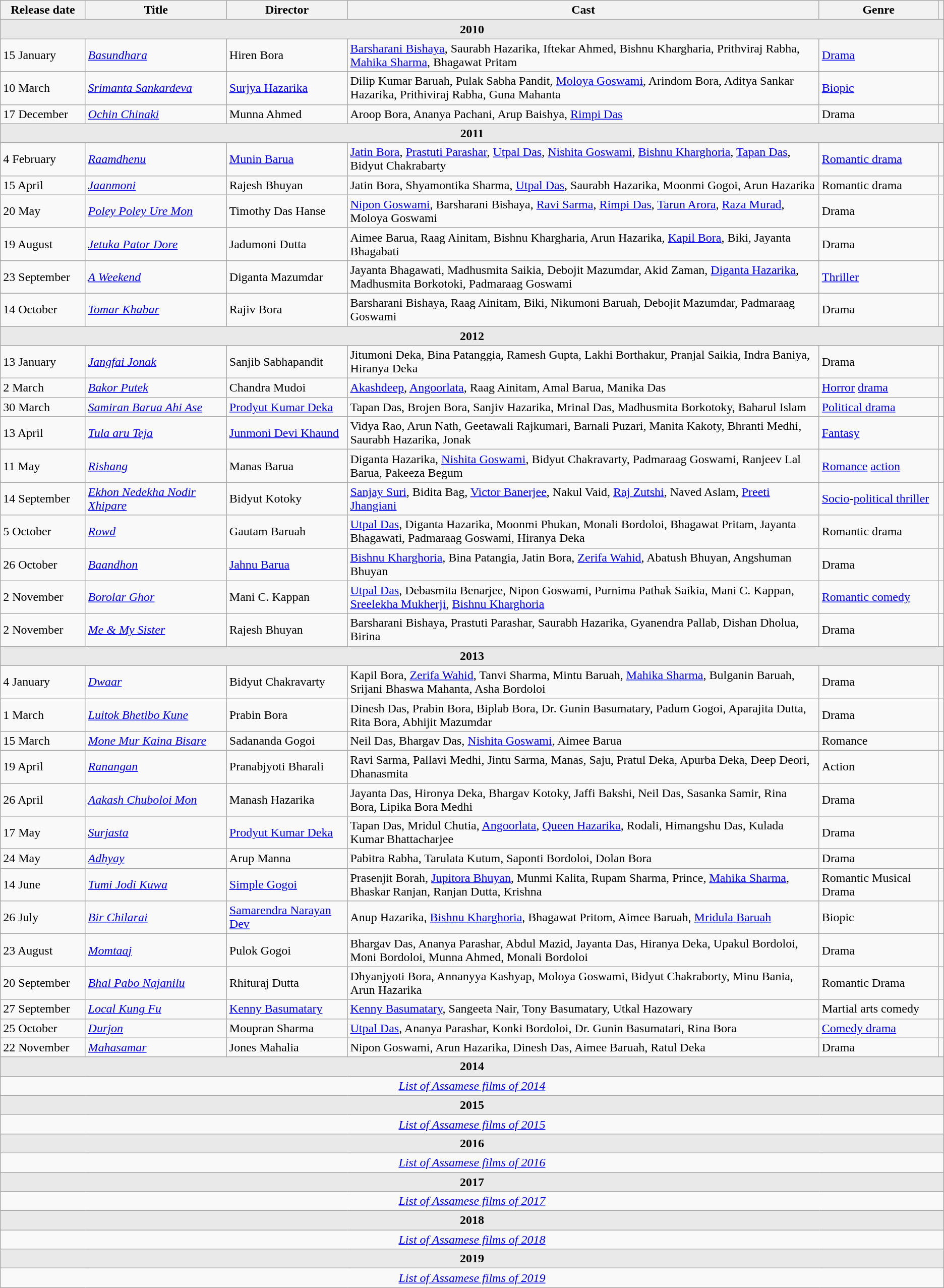<table class="wikitable" border="0">
<tr>
<th width=9%>Release date</th>
<th>Title</th>
<th>Director</th>
<th width=50%>Cast</th>
<th>Genre</th>
<th></th>
</tr>
<tr>
<td colspan="6" style="text-align:center; background:#e9e9e9"><strong>2010</strong></td>
</tr>
<tr>
<td>15 January</td>
<td><em><a href='#'>Basundhara</a></em></td>
<td>Hiren Bora</td>
<td><a href='#'>Barsharani Bishaya</a>, Saurabh Hazarika, Iftekar Ahmed, Bishnu Khargharia, Prithviraj Rabha, <a href='#'>Mahika Sharma</a>,  Bhagawat Pritam</td>
<td><a href='#'>Drama</a></td>
<td align=center></td>
</tr>
<tr>
<td>10 March</td>
<td><em><a href='#'>Srimanta Sankardeva</a></em></td>
<td><a href='#'>Surjya Hazarika</a></td>
<td>Dilip Kumar Baruah, Pulak Sabha Pandit, <a href='#'>Moloya Goswami</a>, Arindom Bora, Aditya Sankar Hazarika, Prithiviraj Rabha, Guna Mahanta</td>
<td><a href='#'>Biopic</a></td>
<td align=center></td>
</tr>
<tr>
<td>17 December</td>
<td><em><a href='#'>Ochin Chinaki</a></em></td>
<td>Munna Ahmed</td>
<td>Aroop Bora, Ananya Pachani, Arup Baishya, <a href='#'>Rimpi Das</a></td>
<td>Drama</td>
<td><br></td>
</tr>
<tr>
<td colspan="6" style="text-align:center; background:#e9e9e9"><strong>2011</strong></td>
</tr>
<tr>
<td>4 February</td>
<td><em><a href='#'>Raamdhenu</a></em></td>
<td><a href='#'>Munin Barua</a></td>
<td><a href='#'>Jatin Bora</a>, <a href='#'>Prastuti Parashar</a>, <a href='#'>Utpal Das</a>, <a href='#'>Nishita Goswami</a>, <a href='#'>Bishnu Kharghoria</a>, <a href='#'>Tapan Das</a>, Bidyut Chakrabarty</td>
<td><a href='#'>Romantic drama</a></td>
<td align=center></td>
</tr>
<tr>
<td>15 April</td>
<td><em><a href='#'>Jaanmoni</a></em></td>
<td>Rajesh Bhuyan</td>
<td>Jatin Bora, Shyamontika Sharma, <a href='#'>Utpal Das</a>, Saurabh Hazarika, Moonmi Gogoi, Arun Hazarika</td>
<td>Romantic drama</td>
<td></td>
</tr>
<tr>
<td>20 May</td>
<td><em><a href='#'>Poley Poley Ure Mon</a></em></td>
<td>Timothy Das Hanse</td>
<td><a href='#'>Nipon Goswami</a>, Barsharani Bishaya, <a href='#'>Ravi Sarma</a>, <a href='#'>Rimpi Das</a>, <a href='#'>Tarun Arora</a>, <a href='#'>Raza Murad</a>, Moloya Goswami</td>
<td>Drama</td>
<td></td>
</tr>
<tr>
<td>19 August</td>
<td><em><a href='#'>Jetuka Pator Dore</a></em></td>
<td>Jadumoni Dutta</td>
<td>Aimee Barua, Raag Ainitam, Bishnu Khargharia, Arun Hazarika, <a href='#'>Kapil Bora</a>, Biki, Jayanta Bhagabati</td>
<td>Drama</td>
<td></td>
</tr>
<tr>
<td>23 September</td>
<td><em><a href='#'>A Weekend</a></em></td>
<td>Diganta Mazumdar</td>
<td>Jayanta Bhagawati, Madhusmita Saikia, Debojit Mazumdar, Akid Zaman, <a href='#'>Diganta Hazarika</a>, Madhusmita Borkotoki, Padmaraag Goswami</td>
<td><a href='#'>Thriller</a></td>
<td></td>
</tr>
<tr>
<td>14 October</td>
<td><em><a href='#'>Tomar Khabar</a></em></td>
<td>Rajiv Bora</td>
<td>Barsharani Bishaya, Raag Ainitam, Biki, Nikumoni Baruah, Debojit Mazumdar, Padmaraag Goswami</td>
<td>Drama</td>
<td><br></td>
</tr>
<tr>
<td colspan="6" style="text-align:center; background:#e9e9e9"><strong>2012</strong></td>
</tr>
<tr>
<td>13 January</td>
<td><em><a href='#'>Jangfai Jonak</a></em></td>
<td>Sanjib Sabhapandit</td>
<td>Jitumoni Deka, Bina Patanggia, Ramesh Gupta, Lakhi Borthakur, Pranjal Saikia, Indra Baniya, Hiranya Deka</td>
<td>Drama</td>
<td></td>
</tr>
<tr>
<td>2 March</td>
<td><em><a href='#'>Bakor Putek</a></em></td>
<td>Chandra Mudoi</td>
<td><a href='#'>Akashdeep</a>, <a href='#'>Angoorlata</a>, Raag Ainitam, Amal Barua, Manika Das</td>
<td><a href='#'>Horror</a> <a href='#'>drama</a></td>
<td align=center></td>
</tr>
<tr>
<td>30 March</td>
<td><em><a href='#'>Samiran Barua Ahi Ase</a></em></td>
<td><a href='#'>Prodyut Kumar Deka</a></td>
<td>Tapan Das, Brojen Bora, Sanjiv Hazarika, Mrinal Das, Madhusmita Borkotoky, Baharul Islam</td>
<td><a href='#'>Political drama</a></td>
<td align=center></td>
</tr>
<tr>
<td>13 April</td>
<td><em><a href='#'>Tula aru Teja</a></em></td>
<td><a href='#'>Junmoni Devi Khaund</a></td>
<td>Vidya Rao, Arun Nath, Geetawali Rajkumari, Barnali Puzari, Manita Kakoty, Bhranti Medhi, Saurabh Hazarika, Jonak</td>
<td><a href='#'>Fantasy</a></td>
<td align=center></td>
</tr>
<tr>
<td>11 May</td>
<td><em><a href='#'>Rishang</a></em></td>
<td>Manas Barua</td>
<td>Diganta Hazarika, <a href='#'>Nishita Goswami</a>, Bidyut Chakravarty, Padmaraag Goswami, Ranjeev Lal Barua, Pakeeza Begum</td>
<td><a href='#'>Romance</a> <a href='#'>action</a></td>
<td align=center></td>
</tr>
<tr>
<td>14 September</td>
<td><em><a href='#'>Ekhon Nedekha Nodir Xhipare</a></em></td>
<td>Bidyut Kotoky</td>
<td><a href='#'>Sanjay Suri</a>, Bidita Bag, <a href='#'>Victor Banerjee</a>, Nakul Vaid, <a href='#'>Raj Zutshi</a>, Naved Aslam, <a href='#'>Preeti Jhangiani</a></td>
<td><a href='#'>Socio</a>-<a href='#'>political thriller</a></td>
<td align=center></td>
</tr>
<tr>
<td>5 October</td>
<td><em><a href='#'>Rowd</a></em></td>
<td>Gautam Baruah</td>
<td><a href='#'>Utpal Das</a>, Diganta Hazarika, Moonmi Phukan, Monali Bordoloi, Bhagawat Pritam, Jayanta Bhagawati, Padmaraag Goswami, Hiranya Deka</td>
<td>Romantic drama</td>
<td align=center></td>
</tr>
<tr>
<td>26 October</td>
<td><em><a href='#'>Baandhon</a></em></td>
<td><a href='#'>Jahnu Barua</a></td>
<td><a href='#'>Bishnu Kharghoria</a>, Bina Patangia, Jatin Bora, <a href='#'>Zerifa Wahid</a>, Abatush Bhuyan, Angshuman Bhuyan</td>
<td>Drama</td>
<td align=center></td>
</tr>
<tr>
<td>2 November</td>
<td><em><a href='#'>Borolar Ghor</a></em></td>
<td>Mani C. Kappan</td>
<td><a href='#'>Utpal Das</a>, Debasmita Benarjee, Nipon Goswami, Purnima Pathak Saikia, Mani C. Kappan, <a href='#'>Sreelekha Mukherji</a>, <a href='#'>Bishnu Kharghoria</a></td>
<td><a href='#'>Romantic comedy</a></td>
<td align=center></td>
</tr>
<tr>
<td>2 November</td>
<td><em><a href='#'>Me & My Sister</a></em></td>
<td>Rajesh Bhuyan</td>
<td>Barsharani Bishaya, Prastuti Parashar, Saurabh Hazarika, Gyanendra Pallab, Dishan Dholua, Birina</td>
<td>Drama</td>
<td align=center><br></td>
</tr>
<tr>
<td colspan="6" style="text-align:center; background:#e9e9e9"><strong>2013</strong></td>
</tr>
<tr>
<td>4 January</td>
<td><em><a href='#'>Dwaar</a></em></td>
<td>Bidyut Chakravarty</td>
<td>Kapil Bora, <a href='#'>Zerifa Wahid</a>, Tanvi Sharma, Mintu Baruah, <a href='#'>Mahika Sharma</a>, Bulganin Baruah, Srijani Bhaswa Mahanta, Asha Bordoloi</td>
<td>Drama</td>
<td align=center></td>
</tr>
<tr>
<td>1 March</td>
<td><em><a href='#'>Luitok Bhetibo Kune</a></em></td>
<td>Prabin Bora</td>
<td>Dinesh Das, Prabin Bora, Biplab Bora, Dr. Gunin Basumatary, Padum Gogoi, Aparajita Dutta, Rita Bora, Abhijit Mazumdar</td>
<td>Drama</td>
<td></td>
</tr>
<tr>
<td>15 March</td>
<td><em><a href='#'>Mone Mur Kaina Bisare</a></em></td>
<td>Sadananda Gogoi</td>
<td>Neil Das, Bhargav Das, <a href='#'>Nishita Goswami</a>, Aimee Barua</td>
<td>Romance</td>
<td></td>
</tr>
<tr>
<td>19 April</td>
<td><em><a href='#'>Ranangan</a></em></td>
<td>Pranabjyoti Bharali</td>
<td>Ravi Sarma, Pallavi Medhi, Jintu Sarma, Manas, Saju, Pratul Deka, Apurba Deka, Deep Deori, Dhanasmita</td>
<td>Action</td>
<td align=center></td>
</tr>
<tr>
<td>26 April</td>
<td><em><a href='#'>Aakash Chuboloi Mon</a></em></td>
<td>Manash Hazarika</td>
<td>Jayanta Das, Hironya Deka, Bhargav Kotoky, Jaffi Bakshi, Neil Das, Sasanka Samir, Rina Bora, Lipika Bora Medhi</td>
<td>Drama</td>
<td align=center></td>
</tr>
<tr>
<td>17 May</td>
<td><em><a href='#'>Surjasta</a></em></td>
<td><a href='#'>Prodyut Kumar Deka</a></td>
<td>Tapan Das, Mridul Chutia, <a href='#'>Angoorlata</a>, <a href='#'>Queen Hazarika</a>, Rodali, Himangshu Das, Kulada Kumar Bhattacharjee</td>
<td>Drama</td>
<td align=center></td>
</tr>
<tr>
<td>24 May</td>
<td><em><a href='#'>Adhyay</a></em></td>
<td>Arup Manna</td>
<td>Pabitra Rabha, Tarulata Kutum, Saponti Bordoloi, Dolan Bora</td>
<td>Drama</td>
<td></td>
</tr>
<tr>
<td>14 June</td>
<td><em><a href='#'>Tumi Jodi Kuwa</a></em></td>
<td><a href='#'>Simple Gogoi</a></td>
<td>Prasenjit Borah,  <a href='#'>Jupitora Bhuyan</a>, Munmi Kalita, Rupam Sharma, Prince, <a href='#'>Mahika Sharma</a>, Bhaskar Ranjan, Ranjan Dutta, Krishna</td>
<td>Romantic Musical Drama</td>
<td align=center></td>
</tr>
<tr>
<td>26 July</td>
<td><em><a href='#'>Bir Chilarai</a></em></td>
<td><a href='#'>Samarendra Narayan Dev</a></td>
<td>Anup Hazarika, <a href='#'>Bishnu Kharghoria</a>, Bhagawat Pritom, Aimee Baruah, <a href='#'>Mridula Baruah</a></td>
<td>Biopic</td>
<td></td>
</tr>
<tr>
<td>23 August</td>
<td><em><a href='#'>Momtaaj</a></em></td>
<td>Pulok Gogoi</td>
<td>Bhargav Das, Ananya Parashar, Abdul Mazid, Jayanta Das, Hiranya Deka, Upakul Bordoloi, Moni Bordoloi, Munna Ahmed, Monali Bordoloi</td>
<td>Drama</td>
<td align=center></td>
</tr>
<tr>
<td>20 September</td>
<td><em><a href='#'>Bhal Pabo Najanilu</a></em></td>
<td>Rhituraj Dutta</td>
<td>Dhyanjyoti Bora, Annanyya Kashyap, Moloya Goswami, Bidyut Chakraborty, Minu Bania, Arun Hazarika</td>
<td>Romantic Drama</td>
<td align=center></td>
</tr>
<tr>
<td>27 September</td>
<td><em><a href='#'>Local Kung Fu</a></em></td>
<td><a href='#'>Kenny Basumatary</a></td>
<td><a href='#'>Kenny Basumatary</a>, Sangeeta Nair, Tony Basumatary, Utkal Hazowary</td>
<td>Martial arts comedy</td>
<td align=center></td>
</tr>
<tr>
<td>25 October</td>
<td><em><a href='#'>Durjon</a></em></td>
<td>Moupran Sharma</td>
<td><a href='#'>Utpal Das</a>, Ananya Parashar, Konki Bordoloi, Dr. Gunin Basumatari, Rina Bora</td>
<td><a href='#'>Comedy drama</a></td>
<td align=center></td>
</tr>
<tr>
<td>22 November</td>
<td><em><a href='#'>Mahasamar</a></em></td>
<td>Jones Mahalia</td>
<td>Nipon Goswami, Arun Hazarika, Dinesh Das, Aimee Baruah, Ratul Deka</td>
<td>Drama</td>
<td><br></td>
</tr>
<tr>
<td colspan="6" style="text-align:center; background:#e9e9e9"><strong>2014</strong></td>
</tr>
<tr>
<td colspan="6" style="text-align:center;"><em><a href='#'>List of Assamese films of 2014</a></em></td>
</tr>
<tr>
<td colspan="6" style="text-align:center; background:#e9e9e9"><strong>2015</strong></td>
</tr>
<tr>
<td colspan="6" style="text-align:center;"><em><a href='#'>List of Assamese films of 2015</a></em></td>
</tr>
<tr>
<td colspan="6" style="text-align:center; background:#e9e9e9"><strong>2016</strong></td>
</tr>
<tr>
<td colspan="6" style="text-align:center;"><em><a href='#'>List of Assamese films of 2016</a></em></td>
</tr>
<tr>
<td colspan="6" style="text-align:center; background:#e9e9e9"><strong>2017</strong></td>
</tr>
<tr>
<td colspan="6" style="text-align:center;"><em><a href='#'>List of Assamese films of 2017</a></em></td>
</tr>
<tr>
<td colspan="6" style="text-align:center; background:#e9e9e9"><strong>2018</strong></td>
</tr>
<tr>
<td colspan="6" style="text-align:center;"><em><a href='#'>List of Assamese films of 2018</a></em></td>
</tr>
<tr>
<td colspan="6" style="text-align:center; background:#e9e9e9"><strong>2019</strong></td>
</tr>
<tr>
<td colspan="6" style="text-align:center;"><em><a href='#'>List of Assamese films of 2019</a></em></td>
</tr>
</table>
